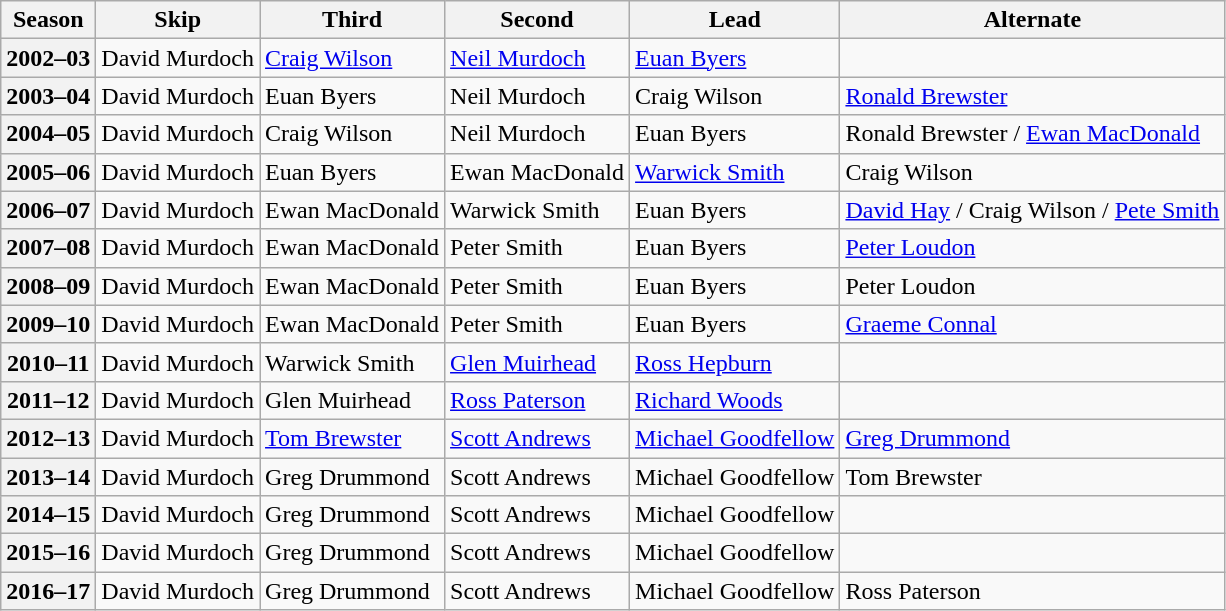<table class="wikitable">
<tr>
<th scope="col">Season</th>
<th scope="col">Skip</th>
<th scope="col">Third</th>
<th scope="col">Second</th>
<th scope="col">Lead</th>
<th scope="col">Alternate</th>
</tr>
<tr>
<th scope="row">2002–03</th>
<td>David Murdoch</td>
<td><a href='#'>Craig Wilson</a></td>
<td><a href='#'>Neil Murdoch</a></td>
<td><a href='#'>Euan Byers</a></td>
<td></td>
</tr>
<tr>
<th scope="row">2003–04</th>
<td>David Murdoch</td>
<td>Euan Byers</td>
<td>Neil Murdoch</td>
<td>Craig Wilson</td>
<td><a href='#'>Ronald Brewster</a></td>
</tr>
<tr>
<th scope="row">2004–05</th>
<td>David Murdoch</td>
<td>Craig Wilson</td>
<td>Neil Murdoch</td>
<td>Euan Byers</td>
<td>Ronald Brewster / <a href='#'>Ewan MacDonald</a></td>
</tr>
<tr>
<th scope="row">2005–06</th>
<td>David Murdoch</td>
<td>Euan Byers</td>
<td>Ewan MacDonald</td>
<td><a href='#'>Warwick Smith</a></td>
<td>Craig Wilson</td>
</tr>
<tr>
<th scope="row">2006–07</th>
<td>David Murdoch</td>
<td>Ewan MacDonald</td>
<td>Warwick Smith</td>
<td>Euan Byers</td>
<td><a href='#'>David Hay</a> / Craig Wilson / <a href='#'>Pete Smith</a></td>
</tr>
<tr>
<th scope="row">2007–08</th>
<td>David Murdoch</td>
<td>Ewan MacDonald</td>
<td>Peter Smith</td>
<td>Euan Byers</td>
<td><a href='#'>Peter Loudon</a></td>
</tr>
<tr>
<th scope="row">2008–09</th>
<td>David Murdoch</td>
<td>Ewan MacDonald</td>
<td>Peter Smith</td>
<td>Euan Byers</td>
<td>Peter Loudon</td>
</tr>
<tr>
<th scope="row">2009–10</th>
<td>David Murdoch</td>
<td>Ewan MacDonald</td>
<td>Peter Smith</td>
<td>Euan Byers</td>
<td><a href='#'>Graeme Connal</a></td>
</tr>
<tr>
<th scope="row">2010–11</th>
<td>David Murdoch</td>
<td>Warwick Smith</td>
<td><a href='#'>Glen Muirhead</a></td>
<td><a href='#'>Ross Hepburn</a></td>
<td></td>
</tr>
<tr>
<th scope="row">2011–12</th>
<td>David Murdoch</td>
<td>Glen Muirhead</td>
<td><a href='#'>Ross Paterson</a></td>
<td><a href='#'>Richard Woods</a></td>
<td></td>
</tr>
<tr>
<th scope="row">2012–13</th>
<td>David Murdoch</td>
<td><a href='#'>Tom Brewster</a></td>
<td><a href='#'>Scott Andrews</a></td>
<td><a href='#'>Michael Goodfellow</a></td>
<td><a href='#'>Greg Drummond</a></td>
</tr>
<tr>
<th scope="row">2013–14</th>
<td>David Murdoch</td>
<td>Greg Drummond</td>
<td>Scott Andrews</td>
<td>Michael Goodfellow</td>
<td>Tom Brewster</td>
</tr>
<tr>
<th scope="row">2014–15</th>
<td>David Murdoch</td>
<td>Greg Drummond</td>
<td>Scott Andrews</td>
<td>Michael Goodfellow</td>
<td></td>
</tr>
<tr>
<th scope="row">2015–16</th>
<td>David Murdoch</td>
<td>Greg Drummond</td>
<td>Scott Andrews</td>
<td>Michael Goodfellow</td>
<td></td>
</tr>
<tr>
<th scope="row">2016–17</th>
<td>David Murdoch</td>
<td>Greg Drummond</td>
<td>Scott Andrews</td>
<td>Michael Goodfellow</td>
<td>Ross Paterson</td>
</tr>
</table>
